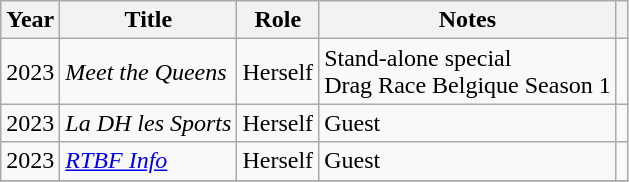<table class="wikitable">
<tr>
<th>Year</th>
<th>Title</th>
<th>Role</th>
<th>Notes</th>
<th style="text-align: center;" class="unsortable"></th>
</tr>
<tr>
<td>2023</td>
<td><em>Meet the Queens</em></td>
<td>Herself</td>
<td>Stand-alone special<br>Drag Race Belgique Season 1</td>
<td style="text-align: center;"></td>
</tr>
<tr>
<td>2023</td>
<td><em>La DH les Sports</em></td>
<td>Herself</td>
<td>Guest</td>
<td style="text-align: center;"></td>
</tr>
<tr>
<td>2023</td>
<td><em><a href='#'>RTBF Info</a></em></td>
<td>Herself</td>
<td>Guest</td>
<td style="text-align: center;"></td>
</tr>
<tr>
</tr>
</table>
